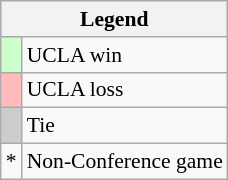<table class="wikitable" style="font-size:90%">
<tr>
<th colspan=2>Legend</th>
</tr>
<tr>
<td style="background:#ccffcc;"> </td>
<td>UCLA win</td>
</tr>
<tr>
<td style="background:#fbb;"> </td>
<td>UCLA loss</td>
</tr>
<tr>
<td style="background:#cccccc;"> </td>
<td>Tie</td>
</tr>
<tr>
<td>*</td>
<td>Non-Conference game</td>
</tr>
</table>
